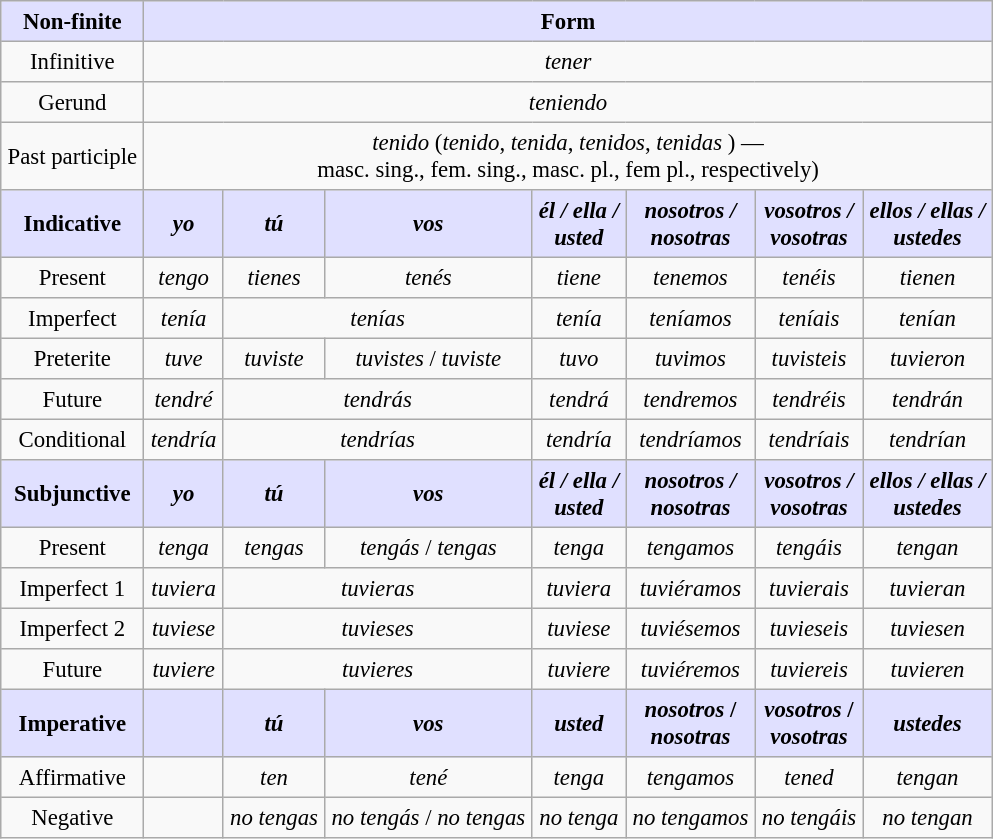<table border="2" cellpadding="4" cellspacing="0" style="margin: 1em 1em 1em 0; background: #f9f9f9; border: 1px #aaa solid; border-collapse: collapse; font-size: 95%;">
<tr>
<th bgcolor="#E0E0FF">Non-finite</th>
<th colspan="7" bgcolor="#E0E0FF">Form</th>
</tr>
<tr align = "center">
<td>Infinitive</td>
<td colspan="7"><em>tener</em></td>
</tr>
<tr align = "center">
<td>Gerund</td>
<td colspan="7"><em>teniendo</em></td>
</tr>
<tr align = "center">
<td>Past participle</td>
<td colspan="7"><em>tenido</em> (<em>tenido</em>, <em>tenida</em>, <em>tenidos</em>, <em>tenidas</em> ) — <br>masc. sing., fem. sing., masc. pl., fem pl., respectively)</td>
</tr>
<tr align = "center">
<th bgcolor="#E0E0FF">Indicative</th>
<th bgcolor="#E0E0FF"><em>yo</em></th>
<th bgcolor="#E0E0FF"><em>tú</em></th>
<th bgcolor="#E0E0FF"><em>vos </em></th>
<th bgcolor="#E0E0FF"><em>él / ella /<br> usted</em></th>
<th bgcolor="#E0E0FF"><em>nosotros /<br>nosotras</em></th>
<th bgcolor="#E0E0FF"><em>vosotros /<br>vosotras</em></th>
<th bgcolor="#E0E0FF"><em>ellos / ellas /<br>ustedes</em></th>
</tr>
<tr align = "center">
<td>Present</td>
<td><em>tengo</em></td>
<td><em>tienes</em></td>
<td><em>tenés</em></td>
<td><em>tiene</em></td>
<td><em>tenemos</em></td>
<td><em>tenéis</em></td>
<td><em>tienen</em></td>
</tr>
<tr align = "center">
<td>Imperfect</td>
<td><em>tenía</em></td>
<td colspan="2"><em>tenías</em></td>
<td><em>tenía</em></td>
<td><em>teníamos</em></td>
<td><em>teníais</em></td>
<td><em>tenían</em></td>
</tr>
<tr align = "center">
<td>Preterite</td>
<td><em>tuve</em></td>
<td><em>tuviste</em></td>
<td><em>tuvistes</em> / <em>tuviste</em></td>
<td><em>tuvo</em></td>
<td><em>tuvimos</em></td>
<td><em>tuvisteis</em></td>
<td><em>tuvieron</em></td>
</tr>
<tr align = "center">
<td>Future</td>
<td><em>tendré</em></td>
<td colspan="2"><em>tendrás</em></td>
<td><em>tendrá</em></td>
<td><em>tendremos</em></td>
<td><em>tendréis</em></td>
<td><em>tendrán</em></td>
</tr>
<tr align = "center">
<td>Conditional</td>
<td><em>tendría</em></td>
<td colspan="2"><em>tendrías</em></td>
<td><em>tendría</em></td>
<td><em>tendríamos</em></td>
<td><em>tendríais</em></td>
<td><em>tendrían</em></td>
</tr>
<tr align = "center">
<th bgcolor="#E0E0FF">Subjunctive</th>
<th bgcolor="#E0E0FF"><em>yo</em></th>
<th bgcolor="#E0E0FF"><em>tú</em></th>
<th bgcolor="#E0E0FF"><em>vos </em></th>
<th bgcolor="#E0E0FF"><em>él / ella /<br> usted</em></th>
<th bgcolor="#E0E0FF"><em>nosotros /<br>nosotras</em></th>
<th bgcolor="#E0E0FF"><em>vosotros /<br>vosotras</em></th>
<th bgcolor="#E0E0FF"><em>ellos / ellas /<br>ustedes</em></th>
</tr>
<tr align = "center">
<td>Present</td>
<td><em>tenga</em></td>
<td><em>tengas</em></td>
<td><em>tengás</em> / <em>tengas</em></td>
<td><em>tenga</em></td>
<td><em>tengamos</em></td>
<td><em>tengáis</em></td>
<td><em>tengan</em></td>
</tr>
<tr align = "center">
<td>Imperfect 1</td>
<td><em>tuviera</em></td>
<td colspan="2"><em>tuvieras</em></td>
<td><em>tuviera</em></td>
<td><em>tuviéramos</em></td>
<td><em>tuvierais</em></td>
<td><em>tuvieran</em></td>
</tr>
<tr align = "center">
<td>Imperfect 2</td>
<td><em>tuviese</em></td>
<td colspan="2"><em>tuvieses</em></td>
<td><em>tuviese</em></td>
<td><em>tuviésemos</em></td>
<td><em>tuvieseis</em></td>
<td><em>tuviesen</em></td>
</tr>
<tr align = "center">
<td>Future</td>
<td><em>tuviere</em></td>
<td colspan="2"><em>tuvieres</em></td>
<td><em>tuviere</em></td>
<td><em>tuviéremos</em></td>
<td><em>tuviereis</em></td>
<td><em>tuvieren</em></td>
</tr>
<tr align = "center">
<th bgcolor="#E0E0FF">Imperative</th>
<th bgcolor="#E0E0FF"> </th>
<th bgcolor="#E0E0FF"><em>tú</em></th>
<th bgcolor="#E0E0FF"><em>vos</em></th>
<th bgcolor="#E0E0FF"><em>usted</em></th>
<th bgcolor="#E0E0FF"><em>nosotros</em> /<br> <em>nosotras</em></th>
<th bgcolor="#E0E0FF"><em>vosotros</em> /<br><em>vosotras</em></th>
<th bgcolor="#E0E0FF"><em>ustedes</em></th>
</tr>
<tr align = "center">
<td>Affirmative</td>
<td> </td>
<td><em>ten</em></td>
<td><em>tené</em></td>
<td><em>tenga</em></td>
<td><em>tengamos</em></td>
<td><em>tened</em></td>
<td><em>tengan</em></td>
</tr>
<tr align = "center">
<td>Negative</td>
<td> </td>
<td><em>no tengas</em></td>
<td><em>no tengás</em> / <em>no tengas</em></td>
<td><em>no tenga</em></td>
<td><em>no tengamos</em></td>
<td><em>no tengáis</em></td>
<td><em>no tengan</em></td>
</tr>
</table>
